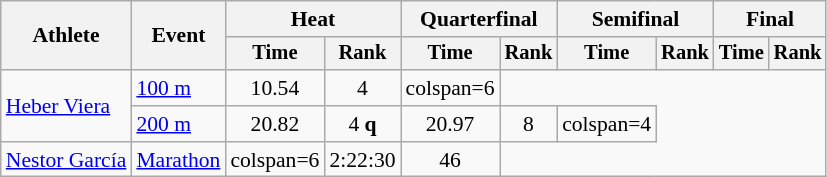<table class=wikitable style=font-size:90%;text-align:center>
<tr>
<th rowspan=2>Athlete</th>
<th rowspan=2>Event</th>
<th colspan=2>Heat</th>
<th colspan=2>Quarterfinal</th>
<th colspan=2>Semifinal</th>
<th colspan=2>Final</th>
</tr>
<tr style=font-size:95%>
<th>Time</th>
<th>Rank</th>
<th>Time</th>
<th>Rank</th>
<th>Time</th>
<th>Rank</th>
<th>Time</th>
<th>Rank</th>
</tr>
<tr>
<td align=left rowspan=2><a href='#'>Heber Viera</a></td>
<td align=left><a href='#'>100 m</a></td>
<td>10.54</td>
<td>4</td>
<td>colspan=6 </td>
</tr>
<tr>
<td align=left><a href='#'>200 m</a></td>
<td>20.82</td>
<td>4 <strong>q</strong></td>
<td>20.97</td>
<td>8</td>
<td>colspan=4 </td>
</tr>
<tr>
<td align=left><a href='#'>Nestor García</a></td>
<td align=left><a href='#'>Marathon</a></td>
<td>colspan=6 </td>
<td>2:22:30</td>
<td>46</td>
</tr>
</table>
